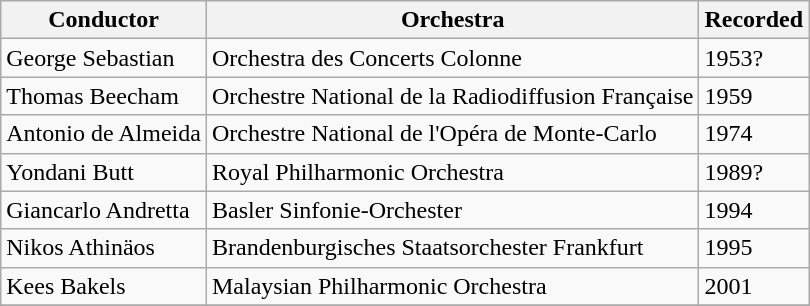<table class="wikitable">
<tr>
<th>Conductor</th>
<th>Orchestra</th>
<th>Recorded</th>
</tr>
<tr>
<td>George Sebastian</td>
<td>Orchestra des Concerts Colonne</td>
<td>1953?</td>
</tr>
<tr>
<td>Thomas Beecham</td>
<td>Orchestre National de la Radiodiffusion Française</td>
<td>1959</td>
</tr>
<tr>
<td>Antonio de Almeida</td>
<td>Orchestre National de l'Opéra de Monte-Carlo</td>
<td>1974</td>
</tr>
<tr>
<td>Yondani Butt</td>
<td>Royal Philharmonic Orchestra</td>
<td>1989?</td>
</tr>
<tr>
<td>Giancarlo Andretta</td>
<td>Basler Sinfonie-Orchester</td>
<td>1994</td>
</tr>
<tr>
<td>Nikos Athinäos</td>
<td>Brandenburgisches Staatsorchester Frankfurt</td>
<td>1995</td>
</tr>
<tr>
<td>Kees Bakels</td>
<td>Malaysian Philharmonic Orchestra</td>
<td>2001</td>
</tr>
<tr>
</tr>
</table>
